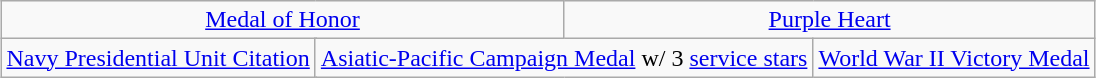<table class="wikitable" style="margin:1em auto; text-align:center;">
<tr>
<td colspan="3"><a href='#'>Medal of Honor</a></td>
<td colspan="3"><a href='#'>Purple Heart</a></td>
</tr>
<tr>
<td colspan="2"><a href='#'>Navy Presidential Unit Citation</a></td>
<td colspan="2"><a href='#'>Asiatic-Pacific Campaign Medal</a> w/ 3 <a href='#'>service stars</a></td>
<td colspan="2"><a href='#'>World War II Victory Medal</a></td>
</tr>
</table>
